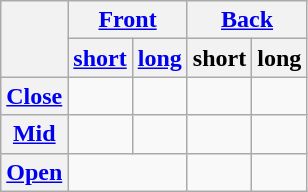<table class="wikitable" style=text-align:center>
<tr>
<th rowspan=2></th>
<th colspan=2><a href='#'>Front</a></th>
<th colspan=2><a href='#'>Back</a></th>
</tr>
<tr class=small>
<th><a href='#'>short</a></th>
<th><a href='#'>long</a></th>
<th>short</th>
<th>long</th>
</tr>
<tr>
<th><a href='#'>Close</a></th>
<td> </td>
<td> </td>
<td> </td>
<td> </td>
</tr>
<tr>
<th><a href='#'>Mid</a></th>
<td> </td>
<td> </td>
<td> </td>
<td> </td>
</tr>
<tr>
<th><a href='#'>Open</a></th>
<td colspan=2></td>
<td> </td>
<td> </td>
</tr>
</table>
